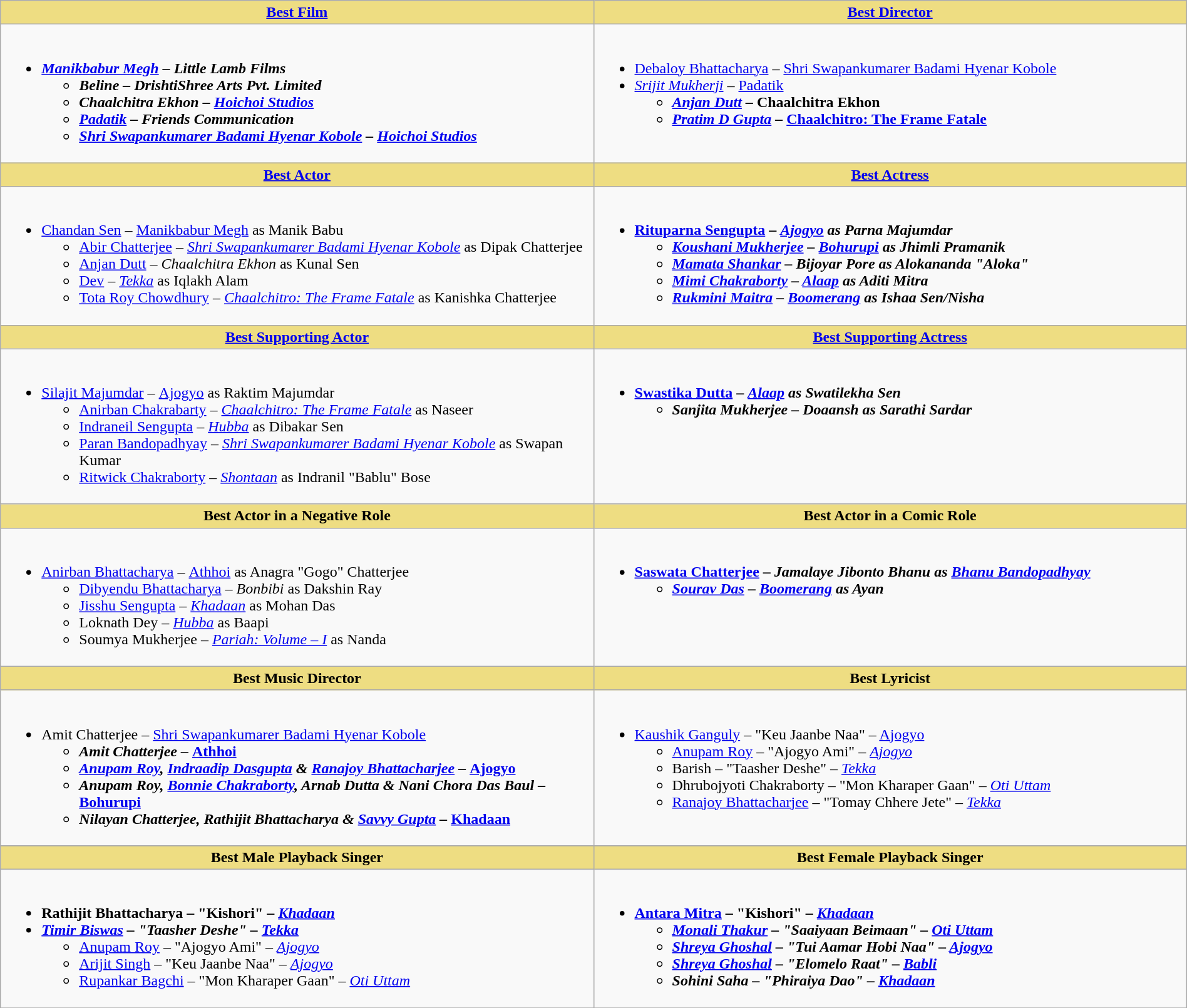<table class="wikitable" width=100% |>
<tr>
<th ! style="background:#eedd82; text-align:center; width:50%;"><a href='#'>Best Film</a></th>
<th ! style="background:#eedd82; text-align:center; width:50%;"><a href='#'>Best Director</a></th>
</tr>
<tr>
<td valing="top"><br><ul><li><strong><em><a href='#'>Manikbabur Megh</a><em> –<strong> </strong>Little Lamb Films<strong><ul><li></em>Beline<em> – DrishtiShree Arts Pvt. Limited</li><li></em>Chaalchitra Ekhon<em> – <a href='#'>Hoichoi Studios</a></li><li></em><a href='#'>Padatik</a><em> – Friends Communication</li><li></em><a href='#'>Shri Swapankumarer Badami Hyenar Kobole</a><em> – <a href='#'>Hoichoi Studios</a></li></ul></li></ul></td>
<td valign="top"><br><ul><li></strong><a href='#'>Debaloy Bhattacharya</a> –<strong> </em></strong><a href='#'>Shri Swapankumarer Badami Hyenar Kobole</a><strong><em></li><li></strong><a href='#'>Srijit Mukherji</a> –<strong> </em></strong><a href='#'>Padatik</a><strong><em><ul><li><a href='#'>Anjan Dutt</a> – </em>Chaalchitra Ekhon<em></li><li><a href='#'>Pratim D Gupta</a> – </em><a href='#'>Chaalchitro: The Frame Fatale</a><em></li></ul></li></ul></td>
</tr>
<tr>
<th ! style="background:#eedd82; text-align:center; width:50%;"><a href='#'>Best Actor</a></th>
<th ! style="background:#eedd82; text-align:center; width:50%;"><a href='#'>Best Actress</a></th>
</tr>
<tr>
<td valign="top"><br><ul><li></strong><a href='#'>Chandan Sen</a> –<strong> </em></strong><a href='#'>Manikbabur Megh</a></em> as Manik Babu</strong><ul><li><a href='#'>Abir Chatterjee</a> – <em><a href='#'>Shri Swapankumarer Badami Hyenar Kobole</a></em> as Dipak Chatterjee</li><li><a href='#'>Anjan Dutt</a> – <em>Chaalchitra Ekhon</em> as Kunal Sen</li><li><a href='#'>Dev</a> – <em><a href='#'>Tekka</a></em> as Iqlakh Alam</li><li><a href='#'>Tota Roy Chowdhury</a> – <em><a href='#'>Chaalchitro: The Frame Fatale</a></em> as Kanishka Chatterjee</li></ul></li></ul></td>
<td valign="top"><br><ul><li><strong><a href='#'>Rituparna Sengupta</a> –</strong> <strong><em><a href='#'>Ajogyo</a><em> as Parna Majumdar<strong><ul><li><a href='#'>Koushani Mukherjee</a> – </em><a href='#'>Bohurupi</a><em> as Jhimli Pramanik</li><li><a href='#'>Mamata Shankar</a> – </em>Bijoyar Pore<em> as Alokananda "Aloka"</li><li><a href='#'>Mimi Chakraborty</a> – </em><a href='#'>Alaap</a><em> as Aditi Mitra</li><li><a href='#'>Rukmini Maitra</a> – </em><a href='#'>Boomerang</a><em> as Ishaa Sen/Nisha</li></ul></li></ul></td>
</tr>
<tr>
<th ! style="background:#eedd82; text-align:center; width:50%;"><a href='#'>Best Supporting Actor</a></th>
<th ! style="background:#eedd82; text-align:center; width:50%;"><a href='#'>Best Supporting Actress</a></th>
</tr>
<tr>
<td valign="top"><br><ul><li></strong><a href='#'>Silajit Majumdar</a> –<strong> </em></strong><a href='#'>Ajogyo</a></em> as Raktim Majumdar</strong><ul><li><a href='#'>Anirban Chakrabarty</a> – <em><a href='#'>Chaalchitro: The Frame Fatale</a></em> as Naseer</li><li><a href='#'>Indraneil Sengupta</a> – <em><a href='#'>Hubba</a></em> as Dibakar Sen</li><li><a href='#'>Paran Bandopadhyay</a> – <em><a href='#'>Shri Swapankumarer Badami Hyenar Kobole</a></em> as Swapan Kumar</li><li><a href='#'>Ritwick Chakraborty</a> – <em><a href='#'>Shontaan</a></em> as Indranil "Bablu" Bose</li></ul></li></ul></td>
<td valign="top"><br><ul><li><strong><a href='#'>Swastika Dutta</a> –</strong> <strong><em><a href='#'>Alaap</a><em> as Swatilekha Sen<strong><ul><li>Sanjita Mukherjee – </em>Doaansh<em> as Sarathi Sardar</li></ul></li></ul></td>
</tr>
<tr>
<th ! style="background:#eedd82; text-align:center; width:50%;">Best Actor in a Negative Role</th>
<th ! style="background:#eedd82; text-align:center; width:50%;">Best Actor in a Comic Role</th>
</tr>
<tr>
<td valign="top"><br><ul><li></strong><a href='#'>Anirban Bhattacharya</a> –<strong> </em></strong><a href='#'>Athhoi</a></em> as Anagra "Gogo" Chatterjee</strong><ul><li><a href='#'>Dibyendu Bhattacharya</a> – <em>Bonbibi</em> as Dakshin Ray</li><li><a href='#'>Jisshu Sengupta</a> – <em><a href='#'>Khadaan</a></em> as Mohan Das</li><li>Loknath Dey – <em><a href='#'>Hubba</a></em> as Baapi</li><li>Soumya Mukherjee – <em><a href='#'>Pariah: Volume – I</a></em> as Nanda</li></ul></li></ul></td>
<td valign="top"><br><ul><li><strong><a href='#'>Saswata Chatterjee</a> –</strong> <strong><em>Jamalaye Jibonto Bhanu<em> as <a href='#'>Bhanu Bandopadhyay</a><strong><ul><li><a href='#'>Sourav Das</a> – </em><a href='#'>Boomerang</a><em> as Ayan</li></ul></li></ul></td>
</tr>
<tr>
<th ! style="background:#eedd82; text-align:center; width:50%;">Best Music Director</th>
<th ! style="background:#eedd82; text-align:center; width:50%;">Best Lyricist</th>
</tr>
<tr>
<td valign="top"><br><ul><li></strong>Amit Chatterjee –<strong> </em></strong><a href='#'>Shri Swapankumarer Badami Hyenar Kobole</a><strong><em><ul><li>Amit Chatterjee – </em><a href='#'>Athhoi</a><em></li><li><a href='#'>Anupam Roy</a>, <a href='#'>Indraadip Dasgupta</a> & <a href='#'>Ranajoy Bhattacharjee</a> – </em><a href='#'>Ajogyo</a><em></li><li>Anupam Roy, <a href='#'>Bonnie Chakraborty</a>, Arnab Dutta & Nani Chora Das Baul – </em><a href='#'>Bohurupi</a><em></li><li>Nilayan Chatterjee, Rathijit Bhattacharya & <a href='#'>Savvy Gupta</a> – </em><a href='#'>Khadaan</a><em></li></ul></li></ul></td>
<td valign="top"><br><ul><li></strong><a href='#'>Kaushik Ganguly</a> –<strong> </strong>"Keu Jaanbe Naa" – </em><a href='#'>Ajogyo</a></em></strong><ul><li><a href='#'>Anupam Roy</a> – "Ajogyo Ami" – <em><a href='#'>Ajogyo</a></em></li><li>Barish – "Taasher Deshe" – <em><a href='#'>Tekka</a></em></li><li>Dhrubojyoti Chakraborty – "Mon Kharaper Gaan" – <em><a href='#'>Oti Uttam</a></em></li><li><a href='#'>Ranajoy Bhattacharjee</a> – "Tomay Chhere Jete" – <em><a href='#'>Tekka</a></em></li></ul></li></ul></td>
</tr>
<tr>
</tr>
<tr>
<th ! style="background:#eedd82; text-align:center; width:50%;">Best Male Playback Singer</th>
<th ! style="background:#eedd82; text-align:center; width:50%;">Best Female Playback Singer</th>
</tr>
<tr>
<td valign="top"><br><ul><li><strong>Rathijit Bhattacharya –</strong> <strong>"Kishori" – <em><a href='#'>Khadaan</a><strong><em></li><li></strong><a href='#'>Timir Biswas</a> –<strong> </strong>"Taasher Deshe" – </em><a href='#'>Tekka</a></em></strong><ul><li><a href='#'>Anupam Roy</a> – "Ajogyo Ami" – <em><a href='#'>Ajogyo</a></em></li><li><a href='#'>Arijit Singh</a> – "Keu Jaanbe Naa" – <em><a href='#'>Ajogyo</a></em></li><li><a href='#'>Rupankar Bagchi</a> – "Mon Kharaper Gaan" – <em><a href='#'>Oti Uttam</a></em></li></ul></li></ul></td>
<td valign="top"><br><ul><li><strong><a href='#'>Antara Mitra</a> –</strong> <strong>"Kishori" – <em><a href='#'>Khadaan</a><strong><em><ul><li><a href='#'>Monali Thakur</a> – "Saaiyaan Beimaan" – </em><a href='#'>Oti Uttam</a><em></li><li><a href='#'>Shreya Ghoshal</a> – "Tui Aamar Hobi Naa" – </em><a href='#'>Ajogyo</a><em></li><li><a href='#'>Shreya Ghoshal</a> – "Elomelo Raat" – </em><a href='#'>Babli</a><em></li><li>Sohini Saha – "Phiraiya Dao" – </em><a href='#'>Khadaan</a><em></li></ul></li></ul></td>
</tr>
<tr>
</tr>
</table>
